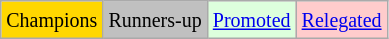<table class="wikitable">
<tr>
<td bgcolor=gold><small>Champions</small></td>
<td bgcolor=silver><small>Runners-up</small></td>
<td bgcolor="#DDFFDD"><small><a href='#'>Promoted</a></small></td>
<td bgcolor="#FFCCCC"><small><a href='#'>Relegated</a></small></td>
</tr>
</table>
